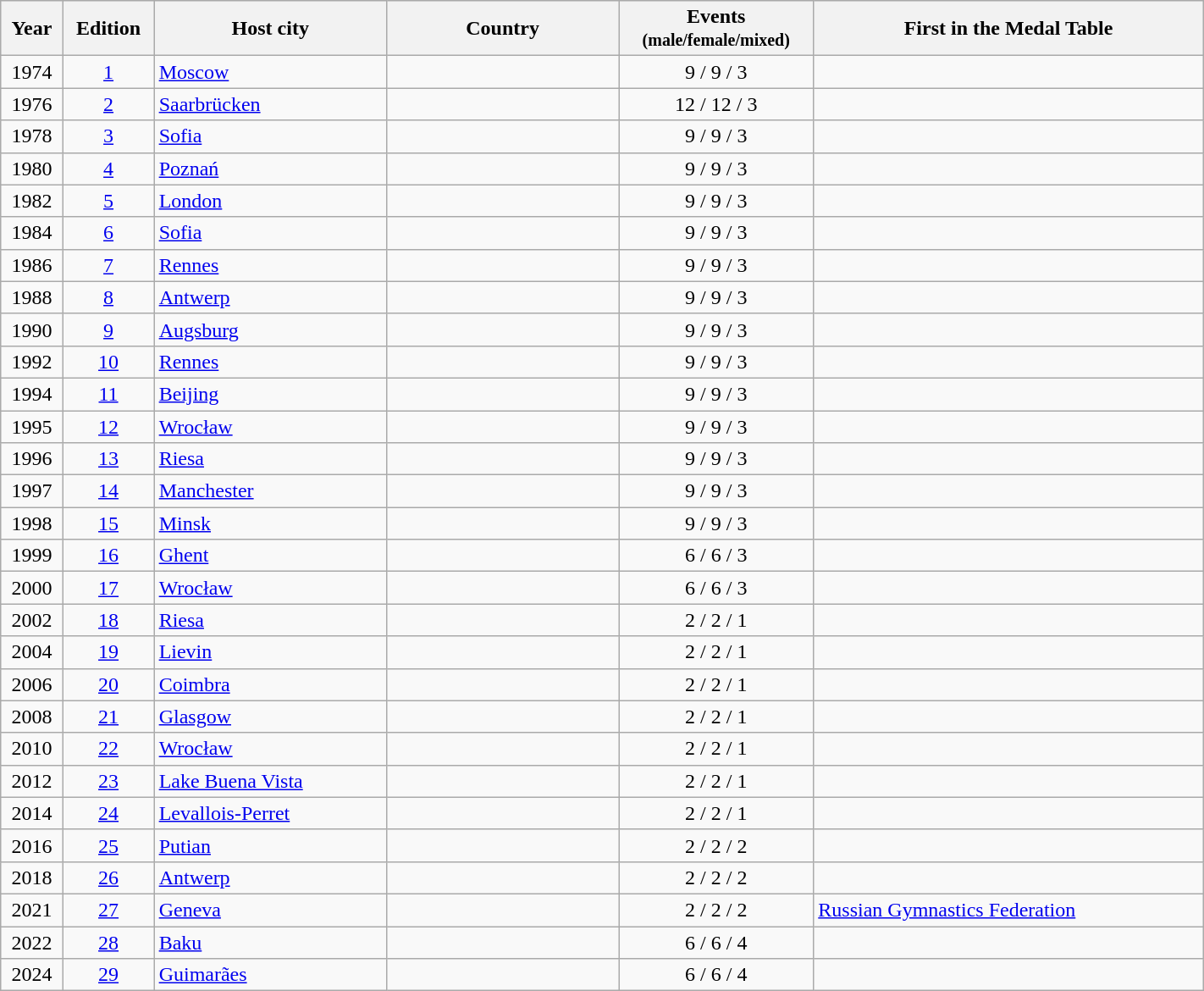<table class="wikitable" style="border-collapse: collapse; width:75%;">
<tr bgcolor="efefef">
<th width=30>Year</th>
<th width=30>Edition</th>
<th width=140>Host city</th>
<th width=140>Country</th>
<th width=100>Events<small><br>(male/female/mixed)</small></th>
<th width=240>First in the Medal Table</th>
</tr>
<tr>
<td align=center>1974</td>
<td align=center><a href='#'>1</a></td>
<td><a href='#'>Moscow</a></td>
<td></td>
<td align=center>9 / 9 / 3</td>
<td></td>
</tr>
<tr>
<td align=center>1976</td>
<td align=center><a href='#'>2</a></td>
<td><a href='#'>Saarbrücken</a></td>
<td></td>
<td align=center>12 / 12 / 3</td>
<td></td>
</tr>
<tr>
<td align=center>1978</td>
<td align=center><a href='#'>3</a></td>
<td><a href='#'>Sofia</a></td>
<td></td>
<td align=center>9 / 9 / 3</td>
<td></td>
</tr>
<tr>
<td align=center>1980</td>
<td align=center><a href='#'>4</a></td>
<td><a href='#'>Poznań</a></td>
<td></td>
<td align=center>9 / 9 / 3</td>
<td></td>
</tr>
<tr>
<td align=center>1982</td>
<td align=center><a href='#'>5</a></td>
<td><a href='#'>London</a></td>
<td></td>
<td align=center>9 / 9 / 3</td>
<td></td>
</tr>
<tr>
<td align=center>1984</td>
<td align=center><a href='#'>6</a></td>
<td><a href='#'>Sofia</a></td>
<td></td>
<td align=center>9 / 9 / 3</td>
<td></td>
</tr>
<tr>
<td align=center>1986</td>
<td align=center><a href='#'>7</a></td>
<td><a href='#'>Rennes</a></td>
<td></td>
<td align=center>9 / 9 / 3</td>
<td></td>
</tr>
<tr>
<td align=center>1988</td>
<td align=center><a href='#'>8</a></td>
<td><a href='#'>Antwerp</a></td>
<td></td>
<td align=center>9 / 9 / 3</td>
<td></td>
</tr>
<tr>
<td align=center>1990</td>
<td align=center><a href='#'>9</a></td>
<td><a href='#'>Augsburg</a></td>
<td></td>
<td align=center>9 / 9 / 3</td>
<td></td>
</tr>
<tr>
<td align=center>1992</td>
<td align=center><a href='#'>10</a></td>
<td><a href='#'>Rennes</a></td>
<td></td>
<td align=center>9 / 9 / 3</td>
<td></td>
</tr>
<tr>
<td align=center>1994</td>
<td align=center><a href='#'>11</a></td>
<td><a href='#'>Beijing</a></td>
<td></td>
<td align=center>9 / 9 / 3</td>
<td></td>
</tr>
<tr>
<td align=center>1995</td>
<td align=center><a href='#'>12</a></td>
<td><a href='#'>Wrocław</a></td>
<td></td>
<td align=center>9 / 9 / 3</td>
<td></td>
</tr>
<tr>
<td align=center>1996</td>
<td align=center><a href='#'>13</a></td>
<td><a href='#'>Riesa</a></td>
<td></td>
<td align=center>9 / 9 / 3</td>
<td></td>
</tr>
<tr>
<td align=center>1997</td>
<td align=center><a href='#'>14</a></td>
<td><a href='#'>Manchester</a></td>
<td></td>
<td align=center>9 / 9 / 3</td>
<td></td>
</tr>
<tr>
<td align=center>1998</td>
<td align=center><a href='#'>15</a></td>
<td><a href='#'>Minsk</a></td>
<td></td>
<td align=center>9 / 9 / 3</td>
<td></td>
</tr>
<tr>
<td align=center>1999</td>
<td align=center><a href='#'>16</a></td>
<td><a href='#'>Ghent</a></td>
<td></td>
<td align=center>6 / 6 / 3</td>
<td></td>
</tr>
<tr>
<td align=center>2000</td>
<td align=center><a href='#'>17</a></td>
<td><a href='#'>Wrocław</a></td>
<td></td>
<td align=center>6 / 6 / 3</td>
<td></td>
</tr>
<tr>
<td align=center>2002</td>
<td align=center><a href='#'>18</a></td>
<td><a href='#'>Riesa</a></td>
<td></td>
<td align=center>2 / 2 / 1</td>
<td></td>
</tr>
<tr>
<td align=center>2004</td>
<td align=center><a href='#'>19</a></td>
<td><a href='#'>Lievin</a></td>
<td></td>
<td align=center>2 / 2 / 1</td>
<td></td>
</tr>
<tr>
<td align=center>2006</td>
<td align=center><a href='#'>20</a></td>
<td><a href='#'>Coimbra</a></td>
<td></td>
<td align=center>2 / 2 / 1</td>
<td></td>
</tr>
<tr>
<td align=center>2008</td>
<td align=center><a href='#'>21</a></td>
<td><a href='#'>Glasgow</a></td>
<td></td>
<td align=center>2 / 2 / 1</td>
<td></td>
</tr>
<tr>
<td align=center>2010</td>
<td align=center><a href='#'>22</a></td>
<td><a href='#'>Wrocław</a></td>
<td></td>
<td align=center>2 / 2 / 1</td>
<td></td>
</tr>
<tr>
<td align=center>2012</td>
<td align=center><a href='#'>23</a></td>
<td><a href='#'>Lake Buena Vista</a></td>
<td></td>
<td align=center>2 / 2 / 1</td>
<td></td>
</tr>
<tr>
<td align=center>2014</td>
<td align=center><a href='#'>24</a></td>
<td><a href='#'>Levallois-Perret</a></td>
<td></td>
<td align=center>2 / 2 / 1</td>
<td></td>
</tr>
<tr>
<td align=center>2016</td>
<td align=center><a href='#'>25</a></td>
<td><a href='#'>Putian</a></td>
<td></td>
<td align=center>2 / 2 / 2</td>
<td></td>
</tr>
<tr>
<td align=center>2018</td>
<td align=center><a href='#'>26</a></td>
<td><a href='#'>Antwerp</a></td>
<td></td>
<td align=center>2 / 2 / 2</td>
<td></td>
</tr>
<tr>
<td align=center>2021</td>
<td align=center><a href='#'>27</a></td>
<td><a href='#'>Geneva</a></td>
<td></td>
<td align=center>2 / 2 / 2</td>
<td><a href='#'>Russian Gymnastics Federation</a></td>
</tr>
<tr>
<td align=center>2022</td>
<td align=center><a href='#'>28</a></td>
<td><a href='#'>Baku</a></td>
<td></td>
<td align=center>6 / 6 / 4</td>
<td></td>
</tr>
<tr>
<td align=center>2024</td>
<td align=center><a href='#'>29</a></td>
<td><a href='#'>Guimarães</a></td>
<td></td>
<td align=center>6 / 6 / 4</td>
<td></td>
</tr>
</table>
